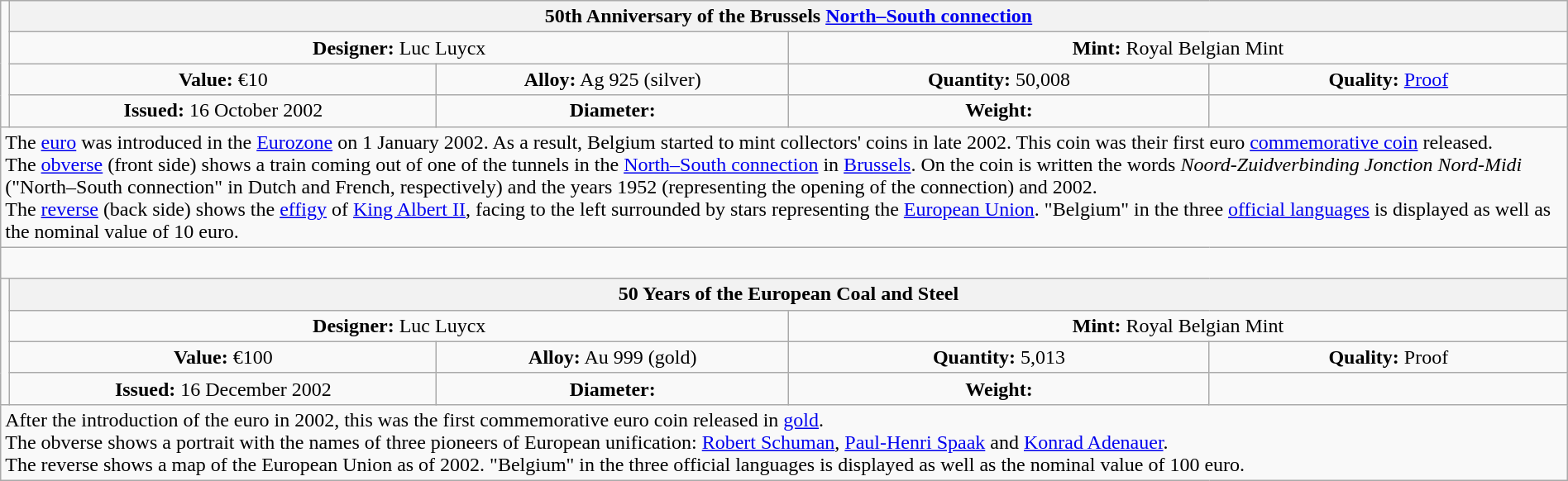<table class="wikitable" style="width:100%;">
<tr>
<td rowspan="4"  style="white-space:nowrap; width:330px; text-align:center;"></td>
<th scope=col colspan="4"  style="text-align:center">50th Anniversary of the Brussels <a href='#'>North–South connection</a></th>
</tr>
<tr style="text-align:center;">
<td colspan="2"  style="width:50%; "><strong>Designer:</strong> Luc Luycx</td>
<td colspan="2"  style="width:50%; "><strong>Mint:</strong> Royal Belgian Mint</td>
</tr>
<tr>
<td align=center><strong>Value:</strong> €10</td>
<td align=center><strong>Alloy:</strong> Ag 925 (silver)</td>
<td align=center><strong>Quantity:</strong> 50,008</td>
<td align=center><strong>Quality:</strong> <a href='#'>Proof</a></td>
</tr>
<tr>
<td align=center><strong>Issued:</strong> 16 October 2002</td>
<td align=center><strong>Diameter:</strong> </td>
<td align=center><strong>Weight:</strong> </td>
<td align=center></td>
</tr>
<tr>
<td colspan="5" style="text-align:left;">The <a href='#'>euro</a> was introduced in the <a href='#'>Eurozone</a> on 1 January 2002. As a result, Belgium started to mint collectors' coins in late 2002. This coin was their first euro <a href='#'>commemorative coin</a> released.<br>The <a href='#'>obverse</a> (front side) shows a train coming out of one of the tunnels in the <a href='#'>North–South connection</a> in <a href='#'>Brussels</a>. On the coin is written the words <em>Noord-Zuidverbinding Jonction Nord-Midi</em> ("North–South connection" in Dutch and French, respectively) and the years 1952 (representing the opening of the connection) and 2002.<br>The <a href='#'>reverse</a> (back side) shows the <a href='#'>effigy</a> of <a href='#'>King Albert II</a>, facing to the left surrounded by stars representing the <a href='#'>European Union</a>. "Belgium" in the three <a href='#'>official languages</a> is displayed as well as the nominal value of 10 euro.</td>
</tr>
<tr>
<td colspan="5" style="text-align:left;"> </td>
</tr>
<tr>
<td rowspan="4" style="text-align:center;"></td>
<th scope=col colspan="4"  style="text-align:center">50 Years of the European Coal and Steel</th>
</tr>
<tr style="text-align:center;">
<td colspan="2"  style="width:50%; "><strong>Designer:</strong> Luc Luycx</td>
<td colspan="2"  style="width:50%; "><strong>Mint:</strong> Royal Belgian Mint</td>
</tr>
<tr>
<td align=center><strong>Value:</strong> €100</td>
<td align=center><strong>Alloy:</strong> Au 999 (gold)</td>
<td align=center><strong>Quantity:</strong> 5,013</td>
<td align=center><strong>Quality:</strong> Proof</td>
</tr>
<tr>
<td align=center><strong>Issued:</strong> 16 December 2002</td>
<td align=center><strong>Diameter:</strong> </td>
<td align=center><strong>Weight:</strong> </td>
<td align=center></td>
</tr>
<tr>
<td colspan="5" style="text-align:left;">After the introduction of the euro in 2002, this was the first commemorative euro coin released in <a href='#'>gold</a>.<br>The obverse shows a portrait with the names of three pioneers of European unification: <a href='#'>Robert Schuman</a>, <a href='#'>Paul-Henri Spaak</a> and <a href='#'>Konrad Adenauer</a>.<br>The reverse shows a map of the European Union as of 2002. "Belgium" in the three official languages is displayed as well as the nominal value of 100 euro.</td>
</tr>
</table>
